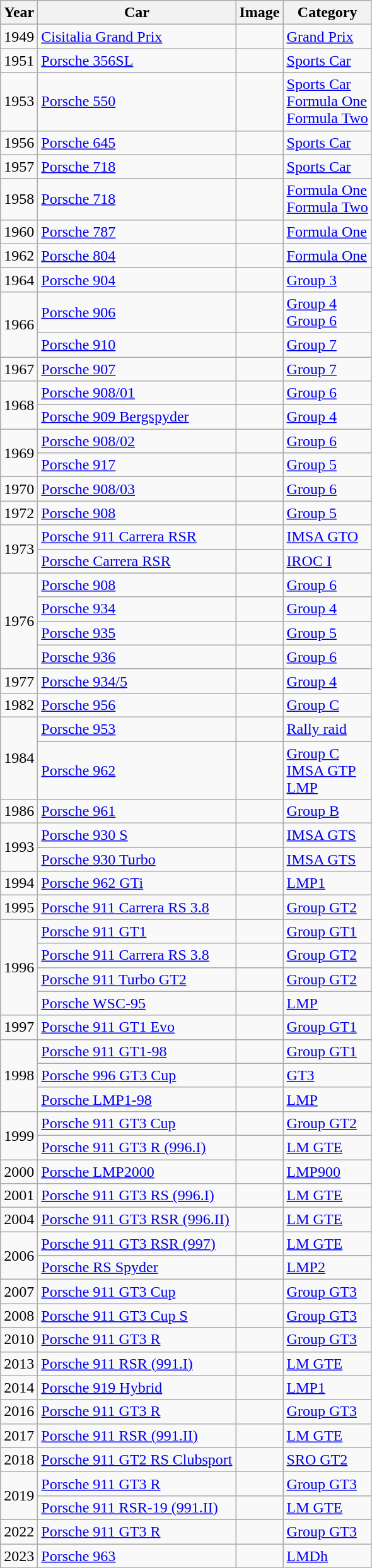<table class="wikitable">
<tr>
<th>Year</th>
<th>Car</th>
<th>Image</th>
<th>Category</th>
</tr>
<tr>
<td>1949</td>
<td><a href='#'>Cisitalia Grand Prix</a></td>
<td></td>
<td><a href='#'>Grand Prix</a></td>
</tr>
<tr>
<td>1951</td>
<td><a href='#'>Porsche 356SL</a></td>
<td></td>
<td><a href='#'>Sports Car</a></td>
</tr>
<tr>
<td>1953</td>
<td><a href='#'>Porsche 550</a></td>
<td></td>
<td><a href='#'>Sports Car</a><br><a href='#'>Formula One</a><br><a href='#'>Formula Two</a></td>
</tr>
<tr>
<td>1956</td>
<td><a href='#'>Porsche 645</a></td>
<td></td>
<td><a href='#'>Sports Car</a></td>
</tr>
<tr>
<td>1957</td>
<td><a href='#'>Porsche 718</a></td>
<td></td>
<td><a href='#'>Sports Car</a></td>
</tr>
<tr>
<td>1958</td>
<td><a href='#'>Porsche 718</a></td>
<td></td>
<td><a href='#'>Formula One</a><br><a href='#'>Formula Two</a></td>
</tr>
<tr>
<td>1960</td>
<td><a href='#'>Porsche 787</a></td>
<td></td>
<td><a href='#'>Formula One</a></td>
</tr>
<tr>
<td>1962</td>
<td><a href='#'>Porsche 804</a></td>
<td></td>
<td><a href='#'>Formula One</a></td>
</tr>
<tr>
<td>1964</td>
<td><a href='#'>Porsche 904</a></td>
<td></td>
<td><a href='#'>Group 3</a></td>
</tr>
<tr>
<td rowspan="2">1966</td>
<td><a href='#'>Porsche 906</a></td>
<td></td>
<td><a href='#'>Group 4</a><br><a href='#'>Group 6</a></td>
</tr>
<tr>
<td><a href='#'>Porsche 910</a></td>
<td></td>
<td><a href='#'>Group 7</a></td>
</tr>
<tr>
<td>1967</td>
<td><a href='#'>Porsche 907</a></td>
<td></td>
<td><a href='#'>Group 7</a></td>
</tr>
<tr>
<td rowspan="2">1968</td>
<td><a href='#'>Porsche 908/01</a></td>
<td></td>
<td><a href='#'>Group 6</a></td>
</tr>
<tr>
<td><a href='#'>Porsche 909 Bergspyder</a></td>
<td></td>
<td><a href='#'>Group 4</a></td>
</tr>
<tr>
<td rowspan="2">1969</td>
<td><a href='#'>Porsche 908/02</a></td>
<td></td>
<td><a href='#'>Group 6</a></td>
</tr>
<tr>
<td><a href='#'>Porsche 917</a></td>
<td></td>
<td><a href='#'>Group 5</a></td>
</tr>
<tr>
<td>1970</td>
<td><a href='#'>Porsche 908/03</a></td>
<td></td>
<td><a href='#'>Group 6</a></td>
</tr>
<tr>
<td>1972</td>
<td><a href='#'>Porsche 908</a></td>
<td></td>
<td><a href='#'>Group 5</a></td>
</tr>
<tr>
<td rowspan="2">1973</td>
<td><a href='#'>Porsche 911 Carrera RSR</a></td>
<td></td>
<td><a href='#'>IMSA GTO</a></td>
</tr>
<tr>
<td><a href='#'>Porsche Carrera RSR</a></td>
<td></td>
<td><a href='#'>IROC I</a></td>
</tr>
<tr>
<td rowspan="4">1976</td>
<td><a href='#'>Porsche 908</a></td>
<td></td>
<td><a href='#'>Group 6</a></td>
</tr>
<tr>
<td><a href='#'>Porsche 934</a></td>
<td></td>
<td><a href='#'>Group 4</a></td>
</tr>
<tr>
<td><a href='#'>Porsche 935</a></td>
<td></td>
<td><a href='#'>Group 5</a></td>
</tr>
<tr>
<td><a href='#'>Porsche 936</a></td>
<td></td>
<td><a href='#'>Group 6</a></td>
</tr>
<tr>
<td>1977</td>
<td><a href='#'>Porsche 934/5</a></td>
<td></td>
<td><a href='#'>Group 4</a></td>
</tr>
<tr>
<td>1982</td>
<td><a href='#'>Porsche 956</a></td>
<td></td>
<td><a href='#'>Group C</a></td>
</tr>
<tr>
<td rowspan="2">1984</td>
<td><a href='#'>Porsche 953</a></td>
<td></td>
<td><a href='#'>Rally raid</a></td>
</tr>
<tr>
<td><a href='#'>Porsche 962</a></td>
<td></td>
<td><a href='#'>Group C</a><br><a href='#'>IMSA GTP</a><br><a href='#'>LMP</a></td>
</tr>
<tr>
<td>1986</td>
<td><a href='#'>Porsche 961</a></td>
<td></td>
<td><a href='#'>Group B</a></td>
</tr>
<tr>
<td rowspan="2">1993</td>
<td><a href='#'>Porsche 930 S</a></td>
<td></td>
<td><a href='#'>IMSA GTS</a></td>
</tr>
<tr>
<td><a href='#'>Porsche 930 Turbo</a></td>
<td></td>
<td><a href='#'>IMSA GTS</a></td>
</tr>
<tr>
<td>1994</td>
<td><a href='#'>Porsche 962 GTi</a></td>
<td></td>
<td><a href='#'>LMP1</a></td>
</tr>
<tr>
<td>1995</td>
<td><a href='#'>Porsche 911 Carrera RS 3.8</a></td>
<td></td>
<td><a href='#'>Group GT2</a></td>
</tr>
<tr>
<td rowspan="4">1996</td>
<td><a href='#'>Porsche 911 GT1</a></td>
<td></td>
<td><a href='#'>Group GT1</a></td>
</tr>
<tr>
<td><a href='#'>Porsche 911 Carrera RS 3.8</a></td>
<td></td>
<td><a href='#'>Group GT2</a></td>
</tr>
<tr>
<td><a href='#'>Porsche 911 Turbo GT2</a></td>
<td></td>
<td><a href='#'>Group GT2</a></td>
</tr>
<tr>
<td><a href='#'>Porsche WSC-95</a></td>
<td></td>
<td><a href='#'>LMP</a></td>
</tr>
<tr>
<td>1997</td>
<td><a href='#'>Porsche 911 GT1 Evo</a></td>
<td></td>
<td><a href='#'>Group GT1</a></td>
</tr>
<tr>
<td rowspan="3">1998</td>
<td><a href='#'>Porsche 911 GT1-98</a></td>
<td></td>
<td><a href='#'>Group GT1</a></td>
</tr>
<tr>
<td><a href='#'>Porsche 996 GT3 Cup</a></td>
<td></td>
<td><a href='#'>GT3</a></td>
</tr>
<tr>
<td><a href='#'>Porsche LMP1-98</a></td>
<td></td>
<td><a href='#'>LMP</a></td>
</tr>
<tr>
<td rowspan="2">1999</td>
<td><a href='#'>Porsche 911 GT3 Cup</a></td>
<td></td>
<td><a href='#'>Group GT2</a></td>
</tr>
<tr>
<td><a href='#'>Porsche 911 GT3 R (996.I)</a></td>
<td></td>
<td><a href='#'>LM GTE</a></td>
</tr>
<tr>
<td>2000</td>
<td><a href='#'>Porsche LMP2000</a></td>
<td></td>
<td><a href='#'>LMP900</a></td>
</tr>
<tr>
<td>2001</td>
<td><a href='#'>Porsche 911 GT3 RS (996.I)</a></td>
<td></td>
<td><a href='#'>LM GTE</a></td>
</tr>
<tr>
<td>2004</td>
<td><a href='#'>Porsche 911 GT3 RSR (996.II)</a></td>
<td></td>
<td><a href='#'>LM GTE</a></td>
</tr>
<tr>
<td rowspan="2">2006</td>
<td><a href='#'>Porsche 911 GT3 RSR (997)</a></td>
<td></td>
<td><a href='#'>LM GTE</a></td>
</tr>
<tr>
<td><a href='#'>Porsche RS Spyder</a></td>
<td></td>
<td><a href='#'>LMP2</a></td>
</tr>
<tr>
<td>2007</td>
<td><a href='#'>Porsche 911 GT3 Cup</a></td>
<td></td>
<td><a href='#'>Group GT3</a></td>
</tr>
<tr>
<td>2008</td>
<td><a href='#'>Porsche 911 GT3 Cup S</a></td>
<td></td>
<td><a href='#'>Group GT3</a></td>
</tr>
<tr>
<td>2010</td>
<td><a href='#'>Porsche 911 GT3 R</a></td>
<td></td>
<td><a href='#'>Group GT3</a></td>
</tr>
<tr>
<td>2013</td>
<td><a href='#'>Porsche 911 RSR (991.I)</a></td>
<td></td>
<td><a href='#'>LM GTE</a></td>
</tr>
<tr>
<td>2014</td>
<td><a href='#'>Porsche 919 Hybrid</a></td>
<td></td>
<td><a href='#'>LMP1</a></td>
</tr>
<tr>
<td>2016</td>
<td><a href='#'>Porsche 911 GT3 R</a></td>
<td></td>
<td><a href='#'>Group GT3</a></td>
</tr>
<tr>
<td>2017</td>
<td><a href='#'>Porsche 911 RSR (991.II)</a></td>
<td></td>
<td><a href='#'>LM GTE</a></td>
</tr>
<tr>
<td>2018</td>
<td><a href='#'>Porsche 911 GT2 RS Clubsport</a></td>
<td></td>
<td><a href='#'>SRO GT2</a></td>
</tr>
<tr>
<td rowspan="2">2019</td>
<td><a href='#'>Porsche 911 GT3 R</a></td>
<td></td>
<td><a href='#'>Group GT3</a></td>
</tr>
<tr>
<td><a href='#'>Porsche 911 RSR-19 (991.II)</a></td>
<td></td>
<td><a href='#'>LM GTE</a></td>
</tr>
<tr>
<td>2022</td>
<td><a href='#'>Porsche 911 GT3 R</a></td>
<td></td>
<td><a href='#'>Group GT3</a></td>
</tr>
<tr>
<td>2023</td>
<td><a href='#'>Porsche 963</a></td>
<td></td>
<td><a href='#'>LMDh</a></td>
</tr>
</table>
